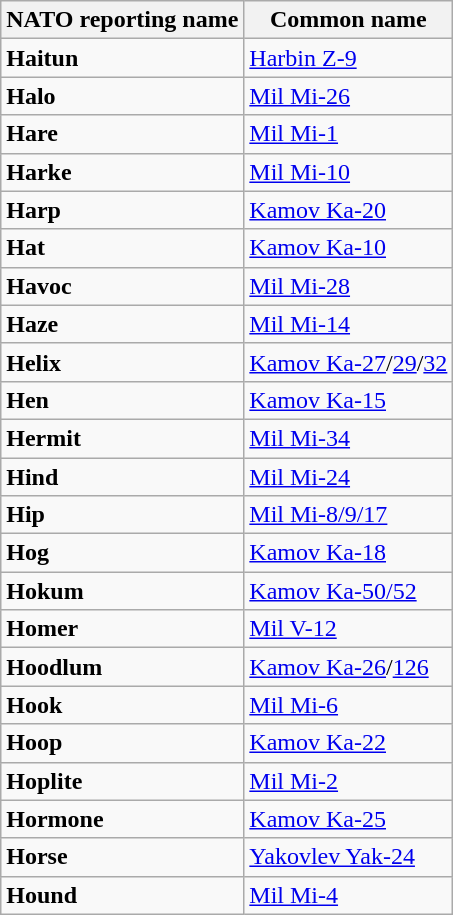<table class="wikitable sortable" border="1">
<tr>
<th bgcolor=#CCCCFF>NATO reporting name</th>
<th bgcolor=#CCCCFF>Common name</th>
</tr>
<tr>
<td><strong>Haitun</strong></td>
<td><a href='#'>Harbin Z-9</a></td>
</tr>
<tr>
<td><strong>Halo</strong></td>
<td><a href='#'>Mil Mi-26</a></td>
</tr>
<tr>
<td><strong>Hare</strong></td>
<td><a href='#'>Mil Mi-1</a></td>
</tr>
<tr>
<td><strong>Harke</strong></td>
<td><a href='#'>Mil Mi-10</a></td>
</tr>
<tr>
<td><strong>Harp</strong></td>
<td><a href='#'>Kamov Ka-20</a></td>
</tr>
<tr>
<td><strong>Hat</strong></td>
<td><a href='#'>Kamov Ka-10</a></td>
</tr>
<tr>
<td><strong>Havoc</strong></td>
<td><a href='#'>Mil Mi-28</a></td>
</tr>
<tr>
<td><strong>Haze</strong></td>
<td><a href='#'>Mil Mi-14</a></td>
</tr>
<tr>
<td><strong>Helix</strong></td>
<td><a href='#'>Kamov Ka-27</a>/<a href='#'>29</a>/<a href='#'>32</a></td>
</tr>
<tr>
<td><strong>Hen</strong></td>
<td><a href='#'>Kamov Ka-15</a></td>
</tr>
<tr>
<td><strong>Hermit</strong></td>
<td><a href='#'>Mil Mi-34</a></td>
</tr>
<tr>
<td><strong>Hind</strong></td>
<td><a href='#'>Mil Mi-24</a></td>
</tr>
<tr>
<td><strong>Hip</strong></td>
<td><a href='#'>Mil Mi-8/9/17</a></td>
</tr>
<tr>
<td><strong>Hog</strong></td>
<td><a href='#'>Kamov Ka-18</a></td>
</tr>
<tr>
<td><strong>Hokum</strong></td>
<td><a href='#'>Kamov Ka-50/52</a></td>
</tr>
<tr>
<td><strong>Homer</strong></td>
<td><a href='#'>Mil V-12</a></td>
</tr>
<tr>
<td><strong>Hoodlum</strong></td>
<td><a href='#'>Kamov Ka-26</a>/<a href='#'>126</a></td>
</tr>
<tr>
<td><strong>Hook</strong></td>
<td><a href='#'>Mil Mi-6</a></td>
</tr>
<tr>
<td><strong>Hoop</strong></td>
<td><a href='#'>Kamov Ka-22</a></td>
</tr>
<tr>
<td><strong>Hoplite</strong></td>
<td><a href='#'>Mil Mi-2</a></td>
</tr>
<tr>
<td><strong>Hormone</strong></td>
<td><a href='#'>Kamov Ka-25</a></td>
</tr>
<tr>
<td><strong>Horse</strong></td>
<td><a href='#'>Yakovlev Yak-24</a></td>
</tr>
<tr>
<td><strong>Hound</strong></td>
<td><a href='#'>Mil Mi-4</a></td>
</tr>
</table>
